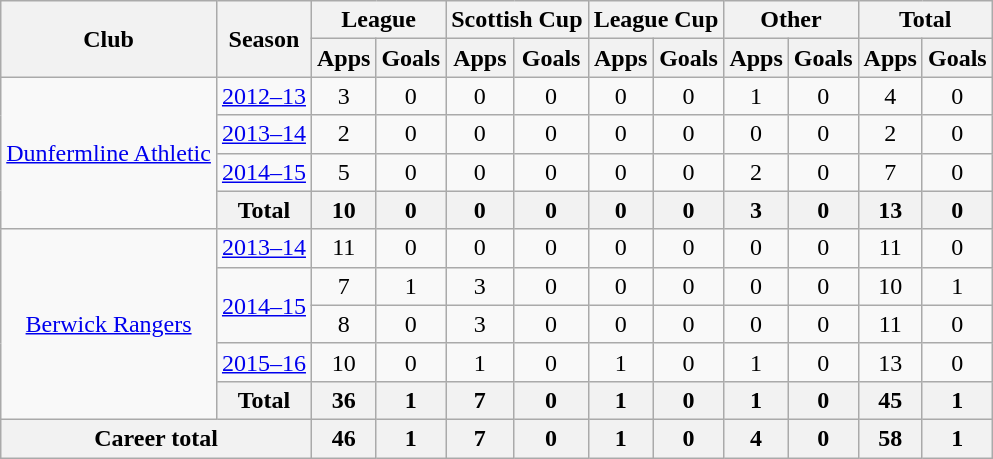<table class="wikitable" style="text-align: center;">
<tr>
<th rowspan="2">Club</th>
<th rowspan="2">Season</th>
<th colspan="2">League</th>
<th colspan="2">Scottish Cup</th>
<th colspan="2">League Cup</th>
<th colspan="2">Other</th>
<th colspan="2">Total</th>
</tr>
<tr>
<th>Apps</th>
<th>Goals</th>
<th>Apps</th>
<th>Goals</th>
<th>Apps</th>
<th>Goals</th>
<th>Apps</th>
<th>Goals</th>
<th>Apps</th>
<th>Goals</th>
</tr>
<tr>
<td rowspan="4"><a href='#'>Dunfermline Athletic</a></td>
<td><a href='#'>2012–13</a></td>
<td>3</td>
<td>0</td>
<td>0</td>
<td>0</td>
<td>0</td>
<td>0</td>
<td>1</td>
<td>0</td>
<td>4</td>
<td>0</td>
</tr>
<tr>
<td><a href='#'>2013–14</a></td>
<td>2</td>
<td>0</td>
<td>0</td>
<td>0</td>
<td>0</td>
<td>0</td>
<td>0</td>
<td>0</td>
<td>2</td>
<td>0</td>
</tr>
<tr>
<td><a href='#'>2014–15</a></td>
<td>5</td>
<td>0</td>
<td>0</td>
<td>0</td>
<td>0</td>
<td>0</td>
<td>2</td>
<td>0</td>
<td>7</td>
<td>0</td>
</tr>
<tr>
<th>Total</th>
<th>10</th>
<th>0</th>
<th>0</th>
<th>0</th>
<th>0</th>
<th>0</th>
<th>3</th>
<th>0</th>
<th>13</th>
<th>0</th>
</tr>
<tr>
<td rowspan="5"><a href='#'>Berwick Rangers</a></td>
<td><a href='#'>2013–14</a></td>
<td>11</td>
<td>0</td>
<td>0</td>
<td>0</td>
<td>0</td>
<td>0</td>
<td>0</td>
<td>0</td>
<td>11</td>
<td>0</td>
</tr>
<tr>
<td rowspan="2"><a href='#'>2014–15</a></td>
<td>7</td>
<td>1</td>
<td>3</td>
<td>0</td>
<td>0</td>
<td>0</td>
<td>0</td>
<td>0</td>
<td>10</td>
<td>1</td>
</tr>
<tr>
<td>8</td>
<td>0</td>
<td>3</td>
<td>0</td>
<td>0</td>
<td>0</td>
<td>0</td>
<td>0</td>
<td>11</td>
<td>0</td>
</tr>
<tr>
<td><a href='#'>2015–16</a></td>
<td>10</td>
<td>0</td>
<td>1</td>
<td>0</td>
<td>1</td>
<td>0</td>
<td>1</td>
<td>0</td>
<td>13</td>
<td>0</td>
</tr>
<tr>
<th>Total</th>
<th>36</th>
<th>1</th>
<th>7</th>
<th>0</th>
<th>1</th>
<th>0</th>
<th>1</th>
<th>0</th>
<th>45</th>
<th>1</th>
</tr>
<tr>
<th colspan="2">Career total</th>
<th>46</th>
<th>1</th>
<th>7</th>
<th>0</th>
<th>1</th>
<th>0</th>
<th>4</th>
<th>0</th>
<th>58</th>
<th>1</th>
</tr>
</table>
